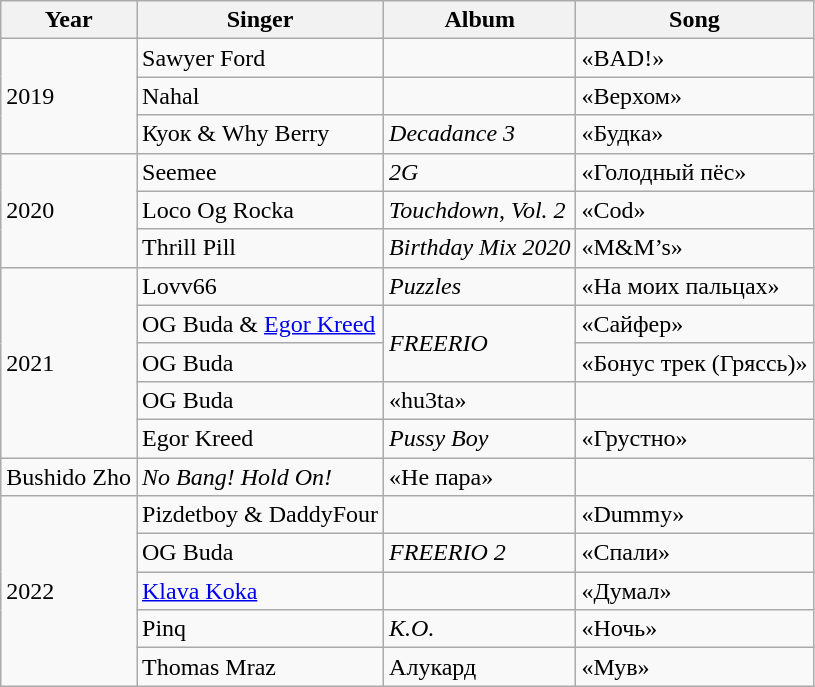<table class="wikitable">
<tr>
<th>Year</th>
<th>Singer</th>
<th>Album</th>
<th>Song</th>
</tr>
<tr>
<td rowspan="3">2019</td>
<td>Sawyer Ford</td>
<td></td>
<td>«BAD!»</td>
</tr>
<tr>
<td>Nahal</td>
<td></td>
<td>«Верхом»</td>
</tr>
<tr>
<td>Куок & Why Berry</td>
<td><em>Decadance 3</em></td>
<td>«Будка»</td>
</tr>
<tr>
<td rowspan="3">2020</td>
<td>Seemee</td>
<td><em>2G</em></td>
<td>«Голодный пёс»</td>
</tr>
<tr>
<td>Loco Og Rocka</td>
<td><em>Touchdown, Vol. 2</em></td>
<td>«Cod»</td>
</tr>
<tr>
<td>Thrill Pill</td>
<td><em>Birthday Mix 2020</em></td>
<td>«M&M’s»</td>
</tr>
<tr>
<td rowspan="5">2021</td>
<td>Lovv66</td>
<td><em>Puzzles</em></td>
<td>«На моих пальцах»</td>
</tr>
<tr>
<td>OG Buda & <a href='#'>Egor Kreed</a></td>
<td rowspan="2"><em>FREERIO</em></td>
<td>«Сайфер»</td>
</tr>
<tr>
<td>OG Buda</td>
<td>«Бонус трек (Гряссь)»</td>
</tr>
<tr>
<td>OG Buda</td>
<td>«hu3ta»</td>
</tr>
<tr>
<td>Egor Kreed</td>
<td><em>Pussy Boy</em></td>
<td>«Грустно»</td>
</tr>
<tr>
<td>Bushido Zho</td>
<td><em>No Bang! Hold On!</em></td>
<td>«Не пара»</td>
</tr>
<tr>
<td rowspan="5">2022</td>
<td>Pizdetboy & DaddyFour</td>
<td></td>
<td>«Dummy»</td>
</tr>
<tr>
<td>OG Buda</td>
<td><em>FREERIO 2</em></td>
<td>«Спали»</td>
</tr>
<tr>
<td><a href='#'>Klava Koka</a></td>
<td></td>
<td>«Думал»</td>
</tr>
<tr>
<td>Pinq</td>
<td><em>K.O.</em></td>
<td>«Ночь»</td>
</tr>
<tr>
<td>Thomas Mraz</td>
<td>Алукард</td>
<td>«Мув»</td>
</tr>
</table>
